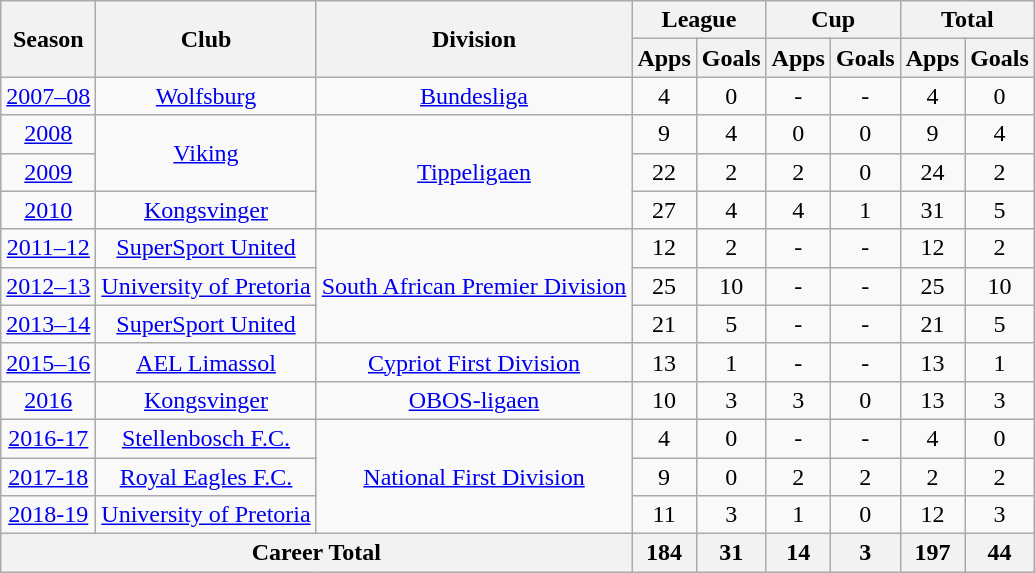<table class="wikitable" style="text-align: center;">
<tr>
<th rowspan="2">Season</th>
<th rowspan="2">Club</th>
<th rowspan="2">Division</th>
<th colspan="2">League</th>
<th colspan="2">Cup</th>
<th colspan="2">Total</th>
</tr>
<tr>
<th>Apps</th>
<th>Goals</th>
<th>Apps</th>
<th>Goals</th>
<th>Apps</th>
<th>Goals</th>
</tr>
<tr>
<td><a href='#'>2007–08</a></td>
<td><a href='#'>Wolfsburg</a></td>
<td><a href='#'>Bundesliga</a></td>
<td>4</td>
<td>0</td>
<td>-</td>
<td>-</td>
<td>4</td>
<td>0</td>
</tr>
<tr>
<td><a href='#'>2008</a></td>
<td rowspan="2"><a href='#'>Viking</a></td>
<td rowspan="3"><a href='#'>Tippeligaen</a></td>
<td>9</td>
<td>4</td>
<td>0</td>
<td>0</td>
<td>9</td>
<td>4</td>
</tr>
<tr>
<td><a href='#'>2009</a></td>
<td>22</td>
<td>2</td>
<td>2</td>
<td>0</td>
<td>24</td>
<td>2</td>
</tr>
<tr>
<td><a href='#'>2010</a></td>
<td><a href='#'>Kongsvinger</a></td>
<td>27</td>
<td>4</td>
<td>4</td>
<td>1</td>
<td>31</td>
<td>5</td>
</tr>
<tr>
<td><a href='#'>2011–12</a></td>
<td><a href='#'>SuperSport United</a></td>
<td rowspan="3"><a href='#'>South African Premier Division</a></td>
<td>12</td>
<td>2</td>
<td>-</td>
<td>-</td>
<td>12</td>
<td>2</td>
</tr>
<tr>
<td><a href='#'>2012–13</a></td>
<td><a href='#'>University of Pretoria</a></td>
<td>25</td>
<td>10</td>
<td>-</td>
<td>-</td>
<td>25</td>
<td>10</td>
</tr>
<tr>
<td><a href='#'>2013–14</a></td>
<td><a href='#'>SuperSport United</a></td>
<td>21</td>
<td>5</td>
<td>-</td>
<td>-</td>
<td>21</td>
<td>5</td>
</tr>
<tr>
<td><a href='#'>2015–16</a></td>
<td><a href='#'>AEL Limassol</a></td>
<td><a href='#'>Cypriot First Division</a></td>
<td>13</td>
<td>1</td>
<td>-</td>
<td>-</td>
<td>13</td>
<td>1</td>
</tr>
<tr>
<td><a href='#'>2016</a></td>
<td rowspan="1"><a href='#'>Kongsvinger</a></td>
<td rowspan="1"><a href='#'>OBOS-ligaen</a></td>
<td>10</td>
<td>3</td>
<td>3</td>
<td>0</td>
<td>13</td>
<td>3</td>
</tr>
<tr>
<td><a href='#'>2016-17</a></td>
<td><a href='#'>Stellenbosch F.C.</a></td>
<td rowspan="3"><a href='#'>National First Division</a></td>
<td>4</td>
<td>0</td>
<td>-</td>
<td>-</td>
<td>4</td>
<td>0</td>
</tr>
<tr>
<td><a href='#'>2017-18</a></td>
<td><a href='#'>Royal Eagles F.C.</a></td>
<td>9</td>
<td>0</td>
<td>2</td>
<td>2</td>
<td>2</td>
<td>2</td>
</tr>
<tr>
<td><a href='#'>2018-19</a></td>
<td><a href='#'>University of Pretoria</a></td>
<td>11</td>
<td>3</td>
<td>1</td>
<td>0</td>
<td>12</td>
<td>3</td>
</tr>
<tr>
<th colspan="3">Career Total</th>
<th>184</th>
<th>31</th>
<th>14</th>
<th>3</th>
<th>197</th>
<th>44</th>
</tr>
</table>
